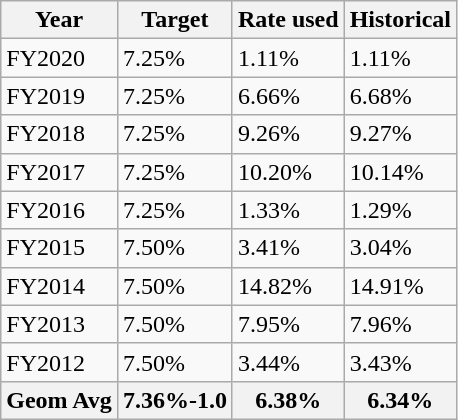<table class="wikitable">
<tr>
<th>Year</th>
<th>Target</th>
<th>Rate used</th>
<th>Historical</th>
</tr>
<tr>
<td>FY2020</td>
<td>7.25%</td>
<td>1.11%</td>
<td>1.11%</td>
</tr>
<tr>
<td>FY2019</td>
<td>7.25%</td>
<td>6.66%</td>
<td>6.68%</td>
</tr>
<tr>
<td>FY2018</td>
<td>7.25%</td>
<td>9.26%</td>
<td>9.27%</td>
</tr>
<tr>
<td>FY2017</td>
<td>7.25%</td>
<td>10.20%</td>
<td>10.14%</td>
</tr>
<tr>
<td>FY2016</td>
<td>7.25%</td>
<td>1.33%</td>
<td>1.29%</td>
</tr>
<tr>
<td>FY2015</td>
<td>7.50%</td>
<td>3.41%</td>
<td>3.04%</td>
</tr>
<tr>
<td>FY2014</td>
<td>7.50%</td>
<td>14.82%</td>
<td>14.91%</td>
</tr>
<tr>
<td>FY2013</td>
<td>7.50%</td>
<td>7.95%</td>
<td>7.96%</td>
</tr>
<tr>
<td>FY2012</td>
<td>7.50%</td>
<td>3.44%</td>
<td>3.43%</td>
</tr>
<tr>
<th>Geom Avg</th>
<th>7.36%-1.0</th>
<th>6.38%</th>
<th>6.34%</th>
</tr>
</table>
